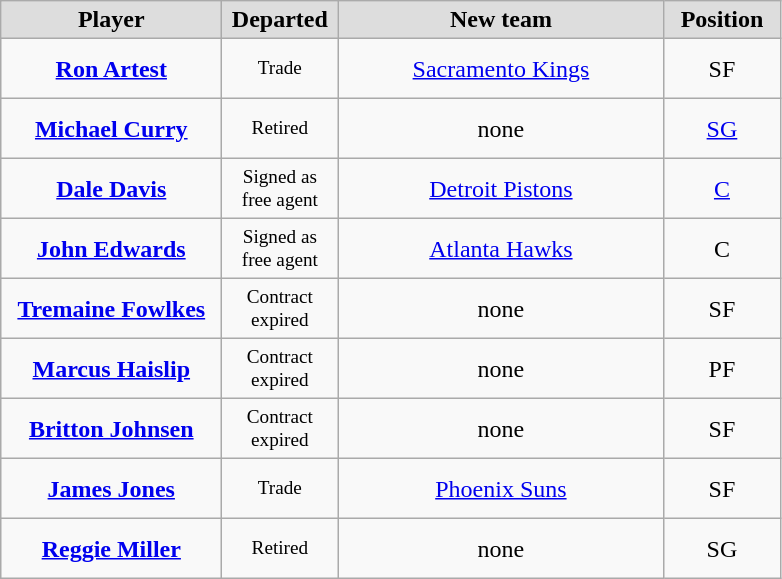<table class="wikitable" style="text-align: center">
<tr align="center"  bgcolor="#dddddd">
<td style="width:140px"><strong>Player</strong></td>
<td style="width:70px"><strong>Departed</strong></td>
<td style="width:210px"><strong>New team</strong></td>
<td style="width:70px"><strong>Position</strong></td>
</tr>
<tr style="height:40px">
<td><strong><a href='#'>Ron Artest</a></strong></td>
<td style="font-size: 80%">Trade</td>
<td><a href='#'>Sacramento Kings</a></td>
<td>SF</td>
</tr>
<tr style="height:40px">
<td><strong><a href='#'>Michael Curry</a></strong></td>
<td style="font-size: 80%">Retired</td>
<td>none</td>
<td><a href='#'>SG</a></td>
</tr>
<tr style="height:40px">
<td><strong><a href='#'>Dale Davis</a></strong></td>
<td style="font-size: 80%">Signed as free agent</td>
<td><a href='#'>Detroit Pistons</a></td>
<td><a href='#'>C</a></td>
</tr>
<tr style="height:40px">
<td><strong><a href='#'>John Edwards</a></strong></td>
<td style="font-size: 80%">Signed as free agent</td>
<td><a href='#'>Atlanta Hawks</a></td>
<td>C</td>
</tr>
<tr style="height:40px">
<td><strong><a href='#'>Tremaine Fowlkes</a></strong></td>
<td style="font-size: 80%">Contract expired</td>
<td>none</td>
<td>SF</td>
</tr>
<tr style="height:40px">
<td><strong><a href='#'>Marcus Haislip</a></strong></td>
<td style="font-size: 80%">Contract expired</td>
<td>none</td>
<td>PF</td>
</tr>
<tr style="height:40px">
<td><strong><a href='#'>Britton Johnsen</a></strong></td>
<td style="font-size: 80%">Contract expired</td>
<td>none</td>
<td>SF</td>
</tr>
<tr style="height:40px">
<td><strong><a href='#'>James Jones</a></strong></td>
<td style="font-size: 80%">Trade</td>
<td><a href='#'>Phoenix Suns</a></td>
<td>SF</td>
</tr>
<tr style="height:40px">
<td><strong><a href='#'>Reggie Miller</a></strong></td>
<td style="font-size: 80%">Retired</td>
<td>none</td>
<td>SG</td>
</tr>
</table>
